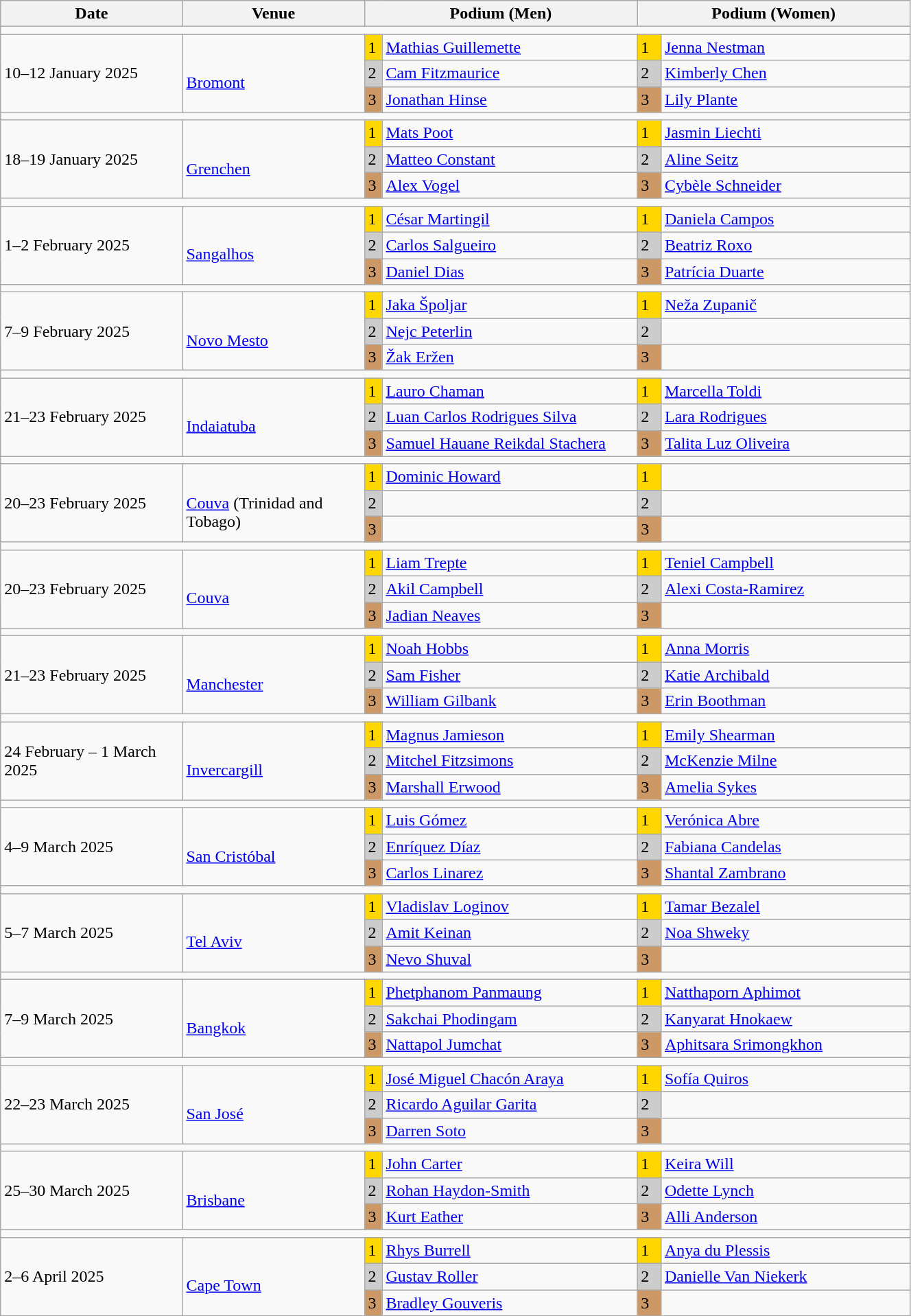<table class="wikitable" width=70%>
<tr>
<th>Date</th>
<th width=20%>Venue</th>
<th colspan=2 width=30%>Podium (Men)</th>
<th colspan=2 width=30%>Podium (Women)</th>
</tr>
<tr>
<td colspan=6></td>
</tr>
<tr>
<td rowspan=3>10–12 January 2025</td>
<td rowspan=3><br><a href='#'>Bromont</a></td>
<td bgcolor=FFD700>1</td>
<td><a href='#'>Mathias Guillemette</a></td>
<td bgcolor=FFD700>1</td>
<td><a href='#'>Jenna Nestman</a></td>
</tr>
<tr>
<td bgcolor=CCCCCC>2</td>
<td><a href='#'>Cam Fitzmaurice</a></td>
<td bgcolor=CCCCCC>2</td>
<td><a href='#'>Kimberly Chen</a></td>
</tr>
<tr>
<td bgcolor=CC9966>3</td>
<td><a href='#'>Jonathan Hinse</a></td>
<td bgcolor=CC9966>3</td>
<td><a href='#'>Lily Plante</a></td>
</tr>
<tr>
<td colspan=6></td>
</tr>
<tr>
<td rowspan=3>18–19 January 2025</td>
<td rowspan=3><br><a href='#'>Grenchen</a></td>
<td bgcolor=FFD700>1</td>
<td><a href='#'>Mats Poot</a></td>
<td bgcolor=FFD700>1</td>
<td><a href='#'>Jasmin Liechti</a></td>
</tr>
<tr>
<td bgcolor=CCCCCC>2</td>
<td><a href='#'>Matteo Constant</a></td>
<td bgcolor=CCCCCC>2</td>
<td><a href='#'>Aline Seitz</a></td>
</tr>
<tr>
<td bgcolor=CC9966>3</td>
<td><a href='#'>Alex Vogel</a></td>
<td bgcolor=CC9966>3</td>
<td><a href='#'>Cybèle Schneider</a></td>
</tr>
<tr>
<td colspan=6></td>
</tr>
<tr>
<td rowspan=3>1–2 February 2025</td>
<td rowspan=3><br><a href='#'>Sangalhos</a></td>
<td bgcolor=FFD700>1</td>
<td><a href='#'>César Martingil</a></td>
<td bgcolor=FFD700>1</td>
<td><a href='#'>Daniela Campos</a></td>
</tr>
<tr>
<td bgcolor=CCCCCC>2</td>
<td><a href='#'>Carlos Salgueiro</a></td>
<td bgcolor=CCCCCC>2</td>
<td><a href='#'>Beatriz Roxo</a></td>
</tr>
<tr>
<td bgcolor=CC9966>3</td>
<td><a href='#'>Daniel Dias</a></td>
<td bgcolor=CC9966>3</td>
<td><a href='#'>Patrícia Duarte</a></td>
</tr>
<tr>
<td colspan=6></td>
</tr>
<tr>
<td rowspan=3>7–9 February 2025</td>
<td rowspan=3><br><a href='#'>Novo Mesto</a></td>
<td bgcolor=FFD700>1</td>
<td><a href='#'>Jaka Špoljar</a></td>
<td bgcolor=FFD700>1</td>
<td><a href='#'>Neža Zupanič</a></td>
</tr>
<tr>
<td bgcolor=CCCCCC>2</td>
<td><a href='#'>Nejc Peterlin</a></td>
<td bgcolor=CCCCCC>2</td>
<td></td>
</tr>
<tr>
<td bgcolor=CC9966>3</td>
<td><a href='#'>Žak Eržen</a></td>
<td bgcolor=CC9966>3</td>
<td></td>
</tr>
<tr>
<td colspan=6></td>
</tr>
<tr>
<td rowspan=3>21–23 February 2025</td>
<td rowspan=3><br><a href='#'>Indaiatuba</a></td>
<td bgcolor=FFD700>1</td>
<td><a href='#'>Lauro Chaman</a></td>
<td bgcolor=FFD700>1</td>
<td><a href='#'>Marcella Toldi</a></td>
</tr>
<tr>
<td bgcolor=CCCCCC>2</td>
<td><a href='#'>Luan Carlos Rodrigues Silva</a></td>
<td bgcolor=CCCCCC>2</td>
<td><a href='#'>Lara Rodrigues</a></td>
</tr>
<tr>
<td bgcolor=CC9966>3</td>
<td><a href='#'>Samuel Hauane Reikdal Stachera</a></td>
<td bgcolor=CC9966>3</td>
<td><a href='#'>Talita Luz Oliveira</a></td>
</tr>
<tr>
<td colspan=6></td>
</tr>
<tr>
<td rowspan=3>20–23 February 2025</td>
<td rowspan=3><br><a href='#'>Couva</a> (Trinidad and Tobago)</td>
<td bgcolor=FFD700>1</td>
<td><a href='#'>Dominic Howard</a></td>
<td bgcolor=FFD700>1</td>
<td></td>
</tr>
<tr>
<td bgcolor=CCCCCC>2</td>
<td></td>
<td bgcolor=CCCCCC>2</td>
<td></td>
</tr>
<tr>
<td bgcolor=CC9966>3</td>
<td></td>
<td bgcolor=CC9966>3</td>
<td></td>
</tr>
<tr>
<td colspan=6></td>
</tr>
<tr>
<td rowspan=3>20–23 February 2025</td>
<td rowspan=3><br><a href='#'>Couva</a></td>
<td bgcolor=FFD700>1</td>
<td><a href='#'>Liam Trepte</a></td>
<td bgcolor=FFD700>1</td>
<td><a href='#'>Teniel Campbell</a></td>
</tr>
<tr>
<td bgcolor=CCCCCC>2</td>
<td><a href='#'>Akil Campbell</a></td>
<td bgcolor=CCCCCC>2</td>
<td><a href='#'>Alexi Costa-Ramirez</a></td>
</tr>
<tr>
<td bgcolor=CC9966>3</td>
<td><a href='#'>Jadian Neaves</a></td>
<td bgcolor=CC9966>3</td>
<td></td>
</tr>
<tr>
<td colspan=6></td>
</tr>
<tr>
<td rowspan=3>21–23 February 2025<br></td>
<td rowspan=3><br><a href='#'>Manchester</a></td>
<td bgcolor=FFD700>1</td>
<td><a href='#'>Noah Hobbs</a></td>
<td bgcolor=FFD700>1</td>
<td><a href='#'>Anna Morris</a></td>
</tr>
<tr>
<td bgcolor=CCCCCC>2</td>
<td><a href='#'>Sam Fisher</a></td>
<td bgcolor=CCCCCC>2</td>
<td><a href='#'>Katie Archibald</a></td>
</tr>
<tr>
<td bgcolor=CC9966>3</td>
<td><a href='#'>William Gilbank</a></td>
<td bgcolor=CC9966>3</td>
<td><a href='#'>Erin Boothman</a></td>
</tr>
<tr>
<td colspan=6></td>
</tr>
<tr>
<td rowspan=3>24 February – 1 March 2025</td>
<td rowspan=3><br><a href='#'>Invercargill</a></td>
<td bgcolor=FFD700>1</td>
<td><a href='#'>Magnus Jamieson</a></td>
<td bgcolor=FFD700>1</td>
<td><a href='#'>Emily Shearman</a></td>
</tr>
<tr>
<td bgcolor=CCCCCC>2</td>
<td><a href='#'>Mitchel Fitzsimons</a></td>
<td bgcolor=CCCCCC>2</td>
<td><a href='#'>McKenzie Milne</a></td>
</tr>
<tr>
<td bgcolor=CC9966>3</td>
<td><a href='#'>Marshall Erwood</a></td>
<td bgcolor=CC9966>3</td>
<td><a href='#'>Amelia Sykes</a></td>
</tr>
<tr>
<td colspan=6></td>
</tr>
<tr>
<td rowspan=3>4–9 March 2025</td>
<td rowspan=3><br><a href='#'>San Cristóbal</a></td>
<td bgcolor=FFD700>1</td>
<td><a href='#'>Luis Gómez</a></td>
<td bgcolor=FFD700>1</td>
<td><a href='#'>Verónica Abre</a></td>
</tr>
<tr>
<td bgcolor=CCCCCC>2</td>
<td><a href='#'>Enríquez Díaz</a></td>
<td bgcolor=CCCCCC>2</td>
<td><a href='#'>Fabiana Candelas</a></td>
</tr>
<tr>
<td bgcolor=CC9966>3</td>
<td><a href='#'>Carlos Linarez</a></td>
<td bgcolor=CC9966>3</td>
<td><a href='#'>Shantal Zambrano</a></td>
</tr>
<tr>
<td colspan=6></td>
</tr>
<tr>
<td rowspan=3>5–7 March 2025</td>
<td rowspan=3><br><a href='#'>Tel Aviv</a></td>
<td bgcolor=FFD700>1</td>
<td><a href='#'>Vladislav Loginov</a></td>
<td bgcolor=FFD700>1</td>
<td><a href='#'>Tamar Bezalel</a></td>
</tr>
<tr>
<td bgcolor=CCCCCC>2</td>
<td><a href='#'>Amit Keinan</a></td>
<td bgcolor=CCCCCC>2</td>
<td><a href='#'>Noa Shweky</a></td>
</tr>
<tr>
<td bgcolor=CC9966>3</td>
<td><a href='#'>Nevo Shuval</a></td>
<td bgcolor=CC9966>3</td>
<td></td>
</tr>
<tr>
<td colspan=6></td>
</tr>
<tr>
<td rowspan=3>7–9 March 2025</td>
<td rowspan=3><br><a href='#'>Bangkok</a></td>
<td bgcolor=FFD700>1</td>
<td><a href='#'>Phetphanom Panmaung</a></td>
<td bgcolor=FFD700>1</td>
<td><a href='#'>Natthaporn Aphimot</a></td>
</tr>
<tr>
<td bgcolor=CCCCCC>2</td>
<td><a href='#'>Sakchai Phodingam</a></td>
<td bgcolor=CCCCCC>2</td>
<td><a href='#'>Kanyarat Hnokaew</a></td>
</tr>
<tr>
<td bgcolor=CC9966>3</td>
<td><a href='#'>Nattapol Jumchat</a></td>
<td bgcolor=CC9966>3</td>
<td><a href='#'>Aphitsara Srimongkhon</a></td>
</tr>
<tr>
<td colspan=6></td>
</tr>
<tr>
<td rowspan=3>22–23 March 2025</td>
<td rowspan=3><br><a href='#'>San José</a></td>
<td bgcolor=FFD700>1</td>
<td><a href='#'>José Miguel Chacón Araya</a></td>
<td bgcolor=FFD700>1</td>
<td><a href='#'>Sofía Quiros</a></td>
</tr>
<tr>
<td bgcolor=CCCCCC>2</td>
<td><a href='#'>Ricardo Aguilar Garita</a></td>
<td bgcolor=CCCCCC>2</td>
<td></td>
</tr>
<tr>
<td bgcolor=CC9966>3</td>
<td><a href='#'>Darren Soto</a></td>
<td bgcolor=CC9966>3</td>
<td></td>
</tr>
<tr>
<td colspan=6></td>
</tr>
<tr>
<td rowspan=3>25–30 March 2025</td>
<td rowspan=3><br><a href='#'>Brisbane</a></td>
<td bgcolor=FFD700>1</td>
<td><a href='#'>John Carter</a></td>
<td bgcolor=FFD700>1</td>
<td><a href='#'>Keira Will</a></td>
</tr>
<tr>
<td bgcolor=CCCCCC>2</td>
<td><a href='#'>Rohan Haydon-Smith</a></td>
<td bgcolor=CCCCCC>2</td>
<td><a href='#'>Odette Lynch</a></td>
</tr>
<tr>
<td bgcolor=CC9966>3</td>
<td><a href='#'>Kurt Eather</a></td>
<td bgcolor=CC9966>3</td>
<td><a href='#'>Alli Anderson</a></td>
</tr>
<tr>
<td colspan=6></td>
</tr>
<tr>
<td rowspan=3>2–6 April 2025</td>
<td rowspan=3><br><a href='#'>Cape Town</a></td>
<td bgcolor=FFD700>1</td>
<td><a href='#'>Rhys Burrell</a></td>
<td bgcolor=FFD700>1</td>
<td><a href='#'>Anya du Plessis</a></td>
</tr>
<tr>
<td bgcolor=CCCCCC>2</td>
<td><a href='#'>Gustav Roller</a></td>
<td bgcolor=CCCCCC>2</td>
<td><a href='#'>Danielle Van Niekerk</a></td>
</tr>
<tr>
<td bgcolor=CC9966>3</td>
<td><a href='#'>Bradley Gouveris</a></td>
<td bgcolor=CC9966>3</td>
<td></td>
</tr>
</table>
